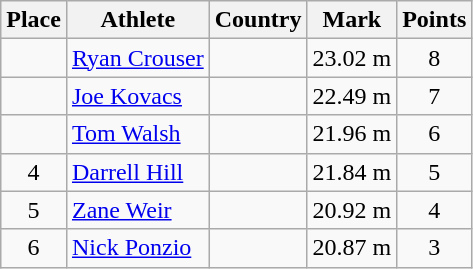<table class="wikitable">
<tr>
<th>Place</th>
<th>Athlete</th>
<th>Country</th>
<th>Mark</th>
<th>Points</th>
</tr>
<tr>
<td align=center></td>
<td><a href='#'>Ryan Crouser</a></td>
<td></td>
<td>23.02 m</td>
<td align=center>8</td>
</tr>
<tr>
<td align=center></td>
<td><a href='#'>Joe Kovacs</a></td>
<td></td>
<td>22.49 m</td>
<td align=center>7</td>
</tr>
<tr>
<td align=center></td>
<td><a href='#'>Tom Walsh</a></td>
<td></td>
<td>21.96 m</td>
<td align=center>6</td>
</tr>
<tr>
<td align=center>4</td>
<td><a href='#'>Darrell Hill</a></td>
<td></td>
<td>21.84 m</td>
<td align=center>5</td>
</tr>
<tr>
<td align=center>5</td>
<td><a href='#'>Zane Weir</a></td>
<td></td>
<td>20.92 m</td>
<td align=center>4</td>
</tr>
<tr>
<td align=center>6</td>
<td><a href='#'>Nick Ponzio</a></td>
<td></td>
<td>20.87 m</td>
<td align=center>3</td>
</tr>
</table>
